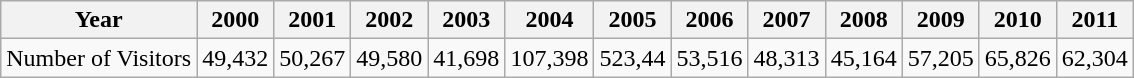<table class="wikitable">
<tr>
<th>Year</th>
<th>2000</th>
<th>2001</th>
<th>2002</th>
<th>2003</th>
<th>2004</th>
<th>2005</th>
<th>2006</th>
<th>2007</th>
<th>2008</th>
<th>2009</th>
<th>2010</th>
<th>2011</th>
</tr>
<tr>
<td>Number of Visitors</td>
<td>49,432</td>
<td>50,267</td>
<td>49,580</td>
<td>41,698</td>
<td>107,398</td>
<td>523,44</td>
<td>53,516</td>
<td>48,313</td>
<td>45,164</td>
<td>57,205</td>
<td>65,826</td>
<td>62,304</td>
</tr>
</table>
